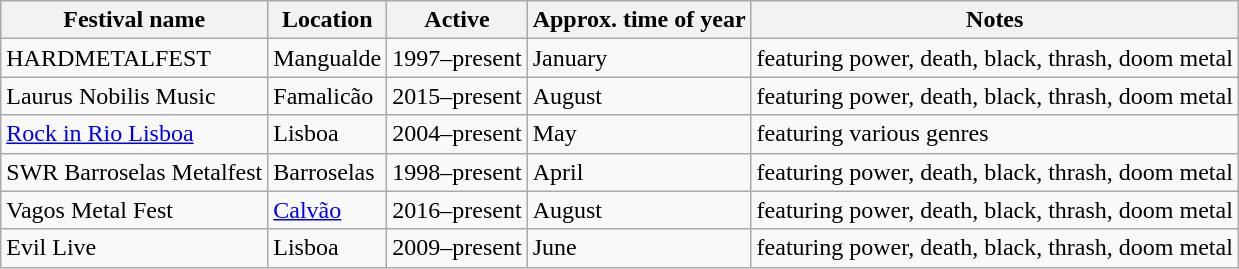<table class="wikitable sortable">
<tr>
<th>Festival name</th>
<th class="unsortable">Location</th>
<th>Active</th>
<th class="wikitable sortable">Approx. time of year</th>
<th class="unsortable">Notes</th>
</tr>
<tr>
<td>HARDMETALFEST</td>
<td>Mangualde</td>
<td>1997–present</td>
<td>January</td>
<td>featuring power, death, black, thrash, doom metal</td>
</tr>
<tr>
<td>Laurus Nobilis Music</td>
<td>Famalicão</td>
<td>2015–present</td>
<td>August</td>
<td>featuring power, death, black, thrash, doom metal</td>
</tr>
<tr>
<td><a href='#'>Rock in Rio Lisboa</a></td>
<td>Lisboa</td>
<td>2004–present</td>
<td>May</td>
<td>featuring various genres</td>
</tr>
<tr>
<td>SWR Barroselas Metalfest</td>
<td>Barroselas</td>
<td>1998–present</td>
<td>April</td>
<td>featuring power, death, black, thrash, doom metal</td>
</tr>
<tr>
<td>Vagos Metal Fest</td>
<td><a href='#'>Calvão</a></td>
<td>2016–present</td>
<td>August</td>
<td>featuring power, death, black, thrash, doom metal</td>
</tr>
<tr>
<td>Evil Live</td>
<td>Lisboa</td>
<td>2009–present</td>
<td>June</td>
<td>featuring power, death, black, thrash, doom metal</td>
</tr>
</table>
